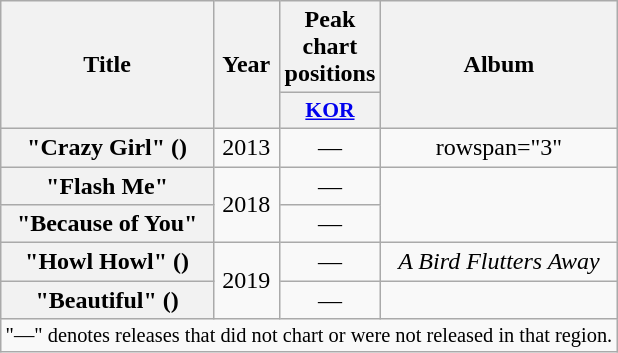<table class="wikitable plainrowheaders" style="text-align:center;">
<tr>
<th scope="col" rowspan="2">Title</th>
<th scope="col" rowspan="2">Year</th>
<th scope="col">Peak chart positions</th>
<th scope="col" rowspan="2">Album</th>
</tr>
<tr>
<th scope="col" style="font-size:90%; width:2.5em"><a href='#'>KOR</a><br></th>
</tr>
<tr>
<th scope="row">"Crazy Girl" ()</th>
<td>2013</td>
<td>—</td>
<td>rowspan="3" </td>
</tr>
<tr>
<th scope="row">"Flash Me"</th>
<td rowspan="2">2018</td>
<td>—</td>
</tr>
<tr>
<th scope="row">"Because of You"</th>
<td>—</td>
</tr>
<tr>
<th scope="row">"Howl Howl" ()</th>
<td rowspan="2">2019</td>
<td>—</td>
<td><em>A Bird Flutters Away</em></td>
</tr>
<tr>
<th scope="row">"Beautiful" ()</th>
<td>—</td>
<td></td>
</tr>
<tr>
<td colspan="4" style="font-size:85%">"—" denotes releases that did not chart or were not released in that region.</td>
</tr>
</table>
